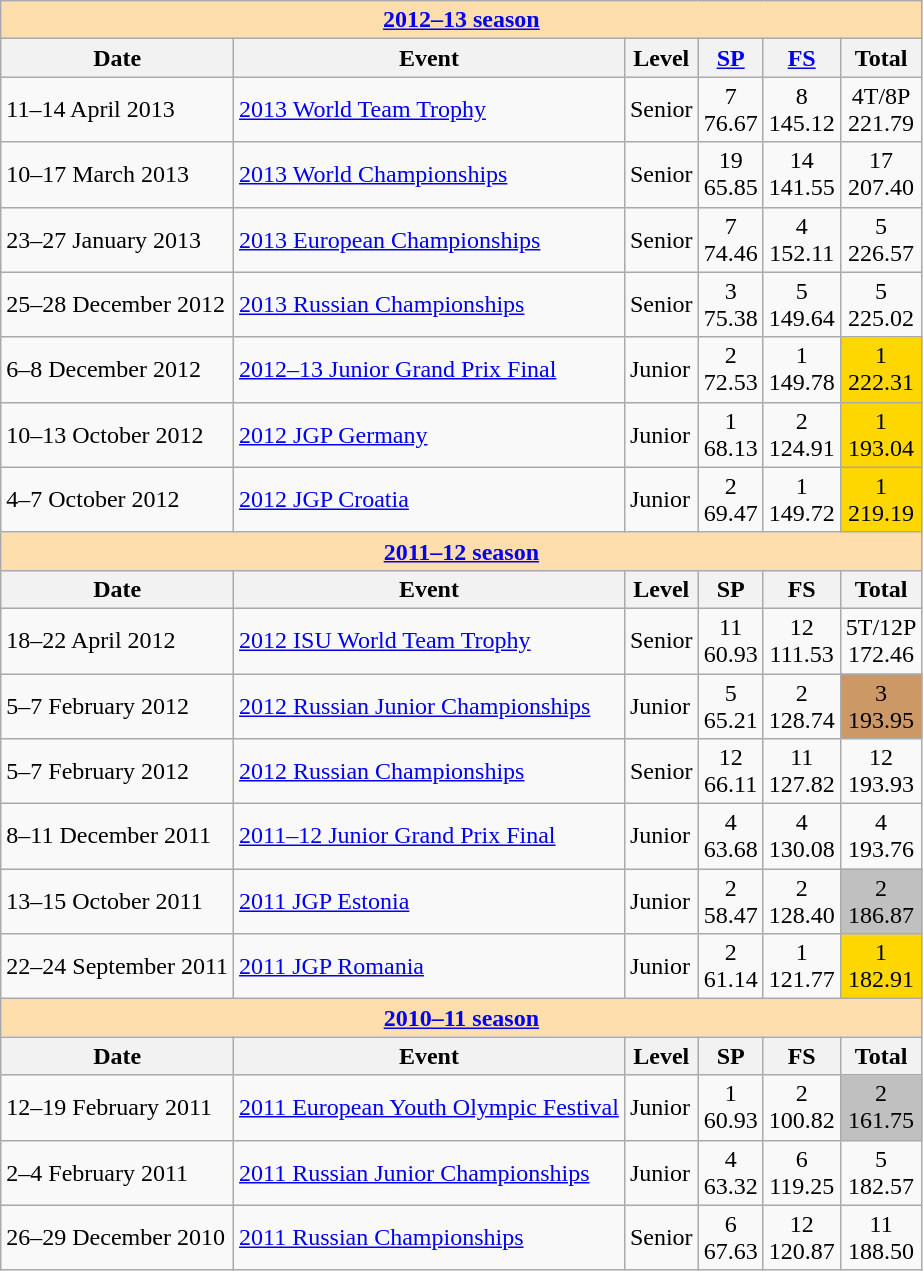<table class="wikitable">
<tr>
<th style="background-color: #ffdead;" colspan=6 align=center><a href='#'>2012–13 season</a></th>
</tr>
<tr>
<th>Date</th>
<th>Event</th>
<th>Level</th>
<th><a href='#'>SP</a></th>
<th><a href='#'>FS</a></th>
<th>Total</th>
</tr>
<tr>
<td>11–14 April 2013</td>
<td><a href='#'>2013 World Team Trophy</a></td>
<td>Senior</td>
<td align=center>7 <br> 76.67</td>
<td align=center>8 <br> 145.12</td>
<td align=center>4T/8P <br> 221.79</td>
</tr>
<tr>
<td>10–17 March 2013</td>
<td><a href='#'>2013 World Championships</a></td>
<td>Senior</td>
<td align=center>19 <br> 65.85</td>
<td align=center>14 <br> 141.55</td>
<td align=center>17 <br> 207.40</td>
</tr>
<tr>
<td>23–27 January 2013</td>
<td><a href='#'>2013 European Championships</a></td>
<td>Senior</td>
<td align=center>7 <br> 74.46</td>
<td align=center>4 <br> 152.11</td>
<td align=center>5 <br> 226.57</td>
</tr>
<tr>
<td>25–28 December 2012</td>
<td><a href='#'>2013 Russian Championships</a></td>
<td>Senior</td>
<td align=center>3 <br> 75.38</td>
<td align=center>5 <br> 149.64</td>
<td align=center>5 <br> 225.02</td>
</tr>
<tr>
<td>6–8 December 2012</td>
<td><a href='#'>2012–13 Junior Grand Prix Final</a></td>
<td>Junior</td>
<td align=center>2 <br> 72.53</td>
<td align=center>1 <br> 149.78</td>
<td align=center bgcolor=gold>1 <br> 222.31</td>
</tr>
<tr>
<td>10–13 October 2012</td>
<td><a href='#'>2012 JGP Germany</a></td>
<td>Junior</td>
<td align=center>1 <br> 68.13</td>
<td align=center>2 <br> 124.91</td>
<td align=center bgcolor=gold>1 <br> 193.04</td>
</tr>
<tr>
<td>4–7 October 2012</td>
<td><a href='#'>2012 JGP Croatia</a></td>
<td>Junior</td>
<td align=center>2 <br> 69.47</td>
<td align=center>1 <br> 149.72</td>
<td align=center bgcolor=gold>1 <br> 219.19</td>
</tr>
<tr>
<th style="background-color: #ffdead;" colspan=6 align=center><a href='#'>2011–12 season</a></th>
</tr>
<tr>
<th>Date</th>
<th>Event</th>
<th>Level</th>
<th>SP</th>
<th>FS</th>
<th>Total</th>
</tr>
<tr>
<td>18–22 April 2012</td>
<td><a href='#'>2012 ISU World Team Trophy</a></td>
<td>Senior</td>
<td align=center>11 <br> 60.93</td>
<td align=center>12 <br> 111.53</td>
<td align=center>5T/12P <br> 172.46</td>
</tr>
<tr>
<td>5–7 February 2012</td>
<td><a href='#'>2012 Russian Junior Championships</a></td>
<td>Junior</td>
<td align=center>5 <br> 65.21</td>
<td align=center>2 <br> 128.74</td>
<td align=center bgcolor=cc9966>3 <br> 193.95</td>
</tr>
<tr>
<td>5–7 February 2012</td>
<td><a href='#'>2012 Russian Championships</a></td>
<td>Senior</td>
<td align=center>12 <br> 66.11</td>
<td align=center>11 <br> 127.82</td>
<td align=center>12 <br> 193.93</td>
</tr>
<tr>
<td>8–11 December 2011</td>
<td><a href='#'>2011–12 Junior Grand Prix Final</a></td>
<td>Junior</td>
<td align=center>4 <br> 63.68</td>
<td align=center>4 <br> 130.08</td>
<td align=center>4 <br> 193.76</td>
</tr>
<tr>
<td>13–15 October 2011</td>
<td><a href='#'>2011 JGP Estonia</a></td>
<td>Junior</td>
<td align=center>2 <br> 58.47</td>
<td align=center>2 <br> 128.40</td>
<td align=center bgcolor=silver>2 <br> 186.87</td>
</tr>
<tr>
<td>22–24 September 2011</td>
<td><a href='#'>2011 JGP Romania</a></td>
<td>Junior</td>
<td align=center>2 <br> 61.14</td>
<td align=center>1 <br> 121.77</td>
<td align=center bgcolor=gold>1 <br> 182.91</td>
</tr>
<tr>
<th style="background-color: #ffdead;" colspan=6 align=center><a href='#'>2010–11 season</a></th>
</tr>
<tr>
<th>Date</th>
<th>Event</th>
<th>Level</th>
<th>SP</th>
<th>FS</th>
<th>Total</th>
</tr>
<tr>
<td>12–19 February 2011</td>
<td><a href='#'>2011 European Youth Olympic Festival</a></td>
<td>Junior</td>
<td align=center>1 <br> 60.93</td>
<td align=center>2 <br> 100.82</td>
<td align=center bgcolor=silver>2 <br> 161.75</td>
</tr>
<tr>
<td>2–4 February 2011</td>
<td><a href='#'>2011 Russian Junior Championships</a></td>
<td>Junior</td>
<td align=center>4 <br> 63.32</td>
<td align=center>6 <br> 119.25</td>
<td align=center>5 <br> 182.57</td>
</tr>
<tr>
<td>26–29 December 2010</td>
<td><a href='#'>2011 Russian Championships</a></td>
<td>Senior</td>
<td align=center>6 <br> 67.63</td>
<td align=center>12 <br> 120.87</td>
<td align=center>11 <br> 188.50</td>
</tr>
</table>
